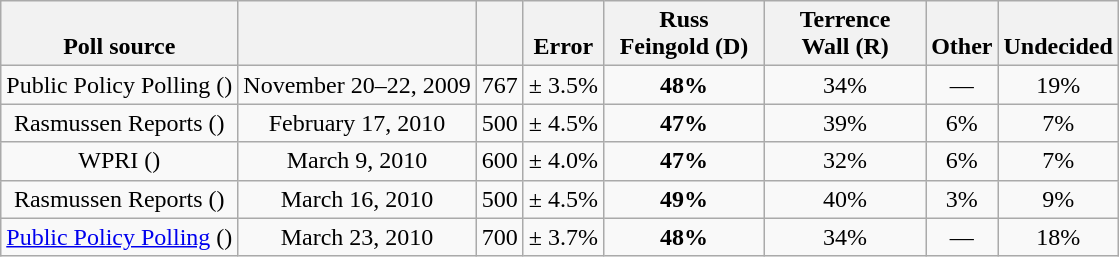<table class="wikitable" style="text-align:center">
<tr valign=bottom>
<th>Poll source</th>
<th></th>
<th></th>
<th><br>Error</th>
<th style="width:100px;">Russ<br>Feingold (D)</th>
<th style="width:100px;">Terrence<br>Wall (R)</th>
<th>Other</th>
<th>Undecided</th>
</tr>
<tr>
<td>Public Policy Polling ()</td>
<td>November 20–22, 2009</td>
<td>767</td>
<td>± 3.5%</td>
<td><strong>48%</strong></td>
<td>34%</td>
<td>—</td>
<td>19%</td>
</tr>
<tr>
<td>Rasmussen Reports ()</td>
<td>February 17, 2010</td>
<td>500</td>
<td>± 4.5%</td>
<td><strong>47%</strong></td>
<td>39%</td>
<td>6%</td>
<td>7%</td>
</tr>
<tr>
<td>WPRI ()</td>
<td>March 9, 2010</td>
<td>600</td>
<td>± 4.0%</td>
<td><strong>47%</strong></td>
<td>32%</td>
<td>6%</td>
<td>7%</td>
</tr>
<tr>
<td>Rasmussen Reports ()</td>
<td>March 16, 2010</td>
<td>500</td>
<td>± 4.5%</td>
<td><strong>49%</strong></td>
<td>40%</td>
<td>3%</td>
<td>9%</td>
</tr>
<tr>
<td><a href='#'>Public Policy Polling</a> ()</td>
<td>March 23, 2010</td>
<td>700</td>
<td>± 3.7%</td>
<td><strong>48%</strong></td>
<td>34%</td>
<td>—</td>
<td>18%</td>
</tr>
</table>
